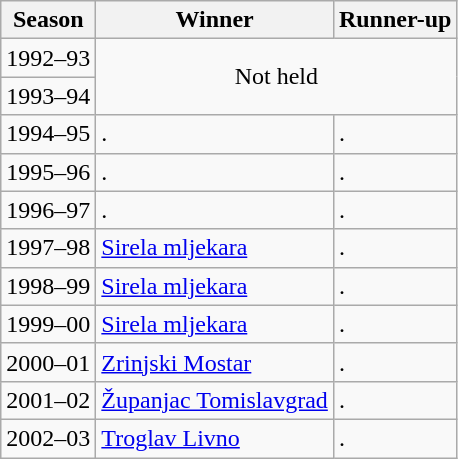<table class="wikitable">
<tr>
<th>Season</th>
<th>Winner</th>
<th>Runner-up</th>
</tr>
<tr>
<td>1992–93</td>
<td colspan=2 rowspan=2 align=center>Not held</td>
</tr>
<tr>
<td>1993–94</td>
</tr>
<tr>
<td>1994–95</td>
<td>.</td>
<td>.</td>
</tr>
<tr>
<td>1995–96</td>
<td>.</td>
<td>.</td>
</tr>
<tr>
<td>1996–97</td>
<td>.</td>
<td>.</td>
</tr>
<tr>
<td>1997–98</td>
<td><a href='#'>Sirela mljekara</a></td>
<td>.</td>
</tr>
<tr>
<td>1998–99</td>
<td><a href='#'>Sirela mljekara</a></td>
<td>.</td>
</tr>
<tr>
<td>1999–00</td>
<td><a href='#'>Sirela mljekara</a></td>
<td>.</td>
</tr>
<tr>
<td>2000–01</td>
<td><a href='#'>Zrinjski Mostar</a></td>
<td>.</td>
</tr>
<tr>
<td>2001–02</td>
<td><a href='#'>Županjac Tomislavgrad</a></td>
<td>.</td>
</tr>
<tr>
<td>2002–03</td>
<td><a href='#'>Troglav Livno</a></td>
<td>.</td>
</tr>
</table>
